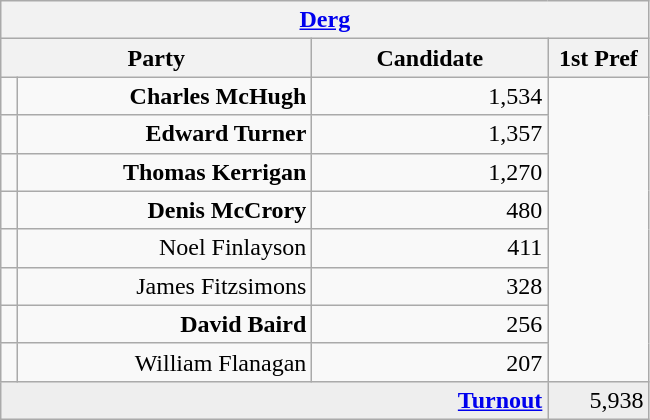<table class="wikitable">
<tr>
<th colspan="4" align="center"><a href='#'>Derg</a></th>
</tr>
<tr>
<th colspan="2" align="center" width=200>Party</th>
<th width=150>Candidate</th>
<th width=60>1st Pref</th>
</tr>
<tr>
<td></td>
<td align="right"><strong>Charles McHugh</strong></td>
<td align="right">1,534</td>
</tr>
<tr>
<td></td>
<td align="right"><strong>Edward Turner</strong></td>
<td align="right">1,357</td>
</tr>
<tr>
<td></td>
<td align="right"><strong>Thomas Kerrigan</strong></td>
<td align="right">1,270</td>
</tr>
<tr>
<td></td>
<td align="right"><strong>Denis McCrory</strong></td>
<td align="right">480</td>
</tr>
<tr>
<td></td>
<td align="right">Noel Finlayson</td>
<td align="right">411</td>
</tr>
<tr>
<td></td>
<td align="right">James Fitzsimons</td>
<td align="right">328</td>
</tr>
<tr>
<td></td>
<td align="right"><strong>David Baird</strong></td>
<td align="right">256</td>
</tr>
<tr>
<td></td>
<td align="right">William Flanagan</td>
<td align="right">207</td>
</tr>
<tr bgcolor="EEEEEE">
<td colspan=3 align="right"><strong><a href='#'>Turnout</a></strong></td>
<td align="right">5,938</td>
</tr>
</table>
